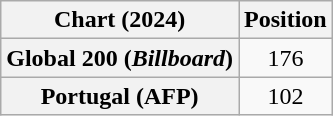<table class="wikitable plainrowheaders" style="text-align:center">
<tr>
<th scope="col">Chart (2024)</th>
<th scope="col">Position</th>
</tr>
<tr>
<th scope="row">Global 200 (<em>Billboard</em>)</th>
<td>176</td>
</tr>
<tr>
<th scope="row">Portugal (AFP)</th>
<td>102</td>
</tr>
</table>
